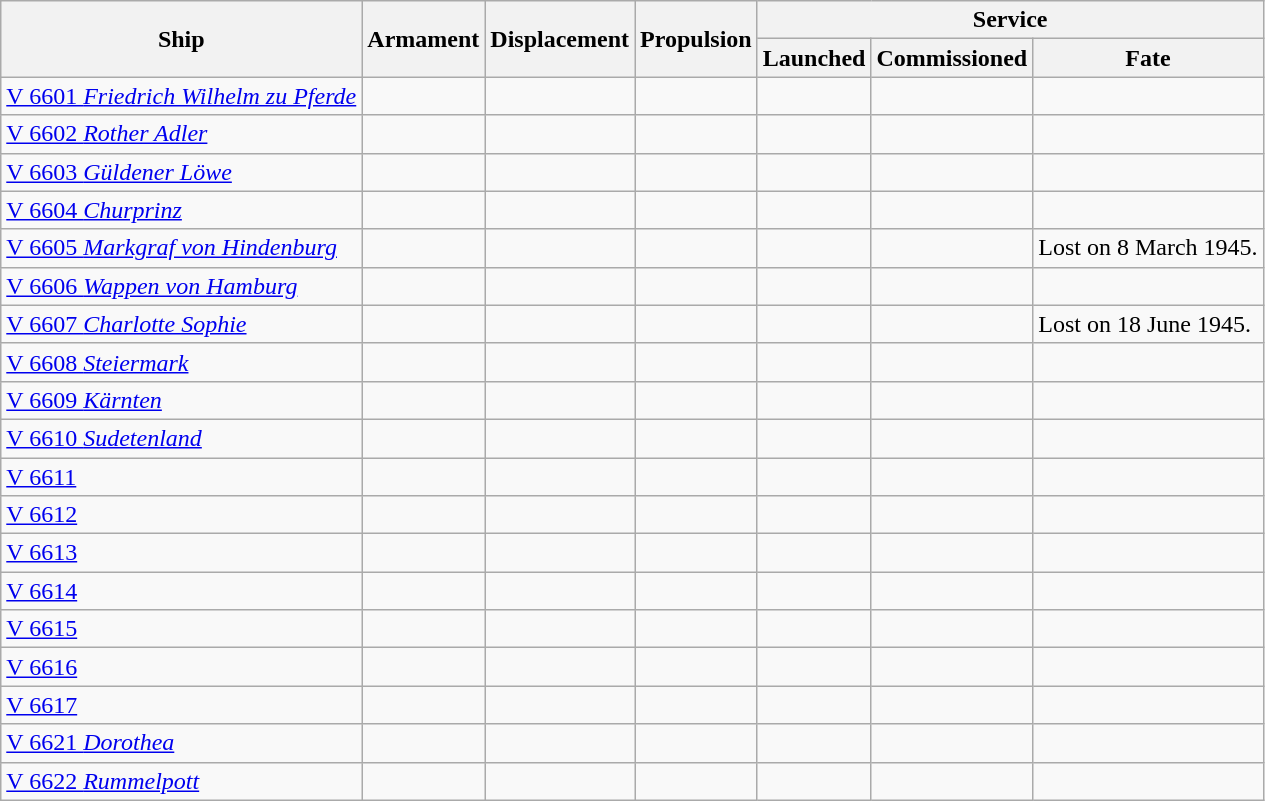<table class="wikitable">
<tr>
<th rowspan="2">Ship</th>
<th rowspan="2">Armament</th>
<th rowspan="2">Displacement</th>
<th rowspan="2">Propulsion</th>
<th colspan="3">Service</th>
</tr>
<tr>
<th>Launched</th>
<th>Commissioned</th>
<th>Fate</th>
</tr>
<tr>
<td><a href='#'>V 6601 <em>Friedrich Wilhelm zu Pferde</em></a></td>
<td></td>
<td></td>
<td></td>
<td></td>
<td></td>
<td></td>
</tr>
<tr>
<td><a href='#'>V 6602 <em>Rother Adler</em></a></td>
<td></td>
<td></td>
<td></td>
<td></td>
<td></td>
<td></td>
</tr>
<tr>
<td><a href='#'>V 6603 <em>Güldener Löwe</em></a></td>
<td></td>
<td></td>
<td></td>
<td></td>
<td></td>
<td></td>
</tr>
<tr>
<td><a href='#'>V 6604 <em>Churprinz</em></a></td>
<td></td>
<td></td>
<td></td>
<td></td>
<td></td>
<td></td>
</tr>
<tr>
<td><a href='#'>V 6605 <em>Markgraf von Hindenburg</em></a></td>
<td></td>
<td></td>
<td></td>
<td></td>
<td></td>
<td>Lost on 8 March 1945.</td>
</tr>
<tr>
<td><a href='#'>V 6606 <em>Wappen von Hamburg</em></a></td>
<td></td>
<td></td>
<td></td>
<td></td>
<td></td>
<td></td>
</tr>
<tr>
<td><a href='#'>V 6607 <em>Charlotte Sophie</em></a></td>
<td></td>
<td></td>
<td></td>
<td></td>
<td></td>
<td>Lost on 18 June 1945.</td>
</tr>
<tr>
<td><a href='#'>V 6608 <em>Steiermark</em></a></td>
<td></td>
<td></td>
<td></td>
<td></td>
<td></td>
<td></td>
</tr>
<tr>
<td><a href='#'>V 6609 <em>Kärnten</em></a></td>
<td></td>
<td></td>
<td></td>
<td></td>
<td></td>
<td></td>
</tr>
<tr>
<td><a href='#'>V 6610 <em>Sudetenland</em></a></td>
<td></td>
<td></td>
<td></td>
<td></td>
<td></td>
<td></td>
</tr>
<tr>
<td><a href='#'>V 6611</a></td>
<td></td>
<td></td>
<td></td>
<td></td>
<td></td>
<td></td>
</tr>
<tr>
<td><a href='#'>V 6612</a></td>
<td></td>
<td></td>
<td></td>
<td></td>
<td></td>
<td></td>
</tr>
<tr>
<td><a href='#'>V 6613</a></td>
<td></td>
<td></td>
<td></td>
<td></td>
<td></td>
<td></td>
</tr>
<tr>
<td><a href='#'>V 6614</a></td>
<td></td>
<td></td>
<td></td>
<td></td>
<td></td>
<td></td>
</tr>
<tr>
<td><a href='#'>V 6615</a></td>
<td></td>
<td></td>
<td></td>
<td></td>
<td></td>
<td></td>
</tr>
<tr>
<td><a href='#'>V 6616</a></td>
<td></td>
<td></td>
<td></td>
<td></td>
<td></td>
<td></td>
</tr>
<tr>
<td><a href='#'>V 6617</a></td>
<td></td>
<td></td>
<td></td>
<td></td>
<td></td>
<td></td>
</tr>
<tr>
<td><a href='#'>V 6621 <em>Dorothea</em></a></td>
<td></td>
<td></td>
<td></td>
<td></td>
<td></td>
<td></td>
</tr>
<tr>
<td><a href='#'>V 6622 <em>Rummelpott</em></a></td>
<td></td>
<td></td>
<td></td>
<td></td>
<td></td>
<td></td>
</tr>
</table>
